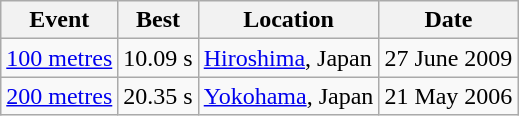<table class=wikitable>
<tr>
<th>Event</th>
<th>Best</th>
<th>Location</th>
<th>Date</th>
</tr>
<tr>
<td><a href='#'>100 metres</a></td>
<td>10.09 s</td>
<td><a href='#'>Hiroshima</a>, Japan</td>
<td>27 June 2009</td>
</tr>
<tr>
<td><a href='#'>200 metres</a></td>
<td>20.35 s</td>
<td><a href='#'>Yokohama</a>, Japan</td>
<td>21 May 2006</td>
</tr>
</table>
